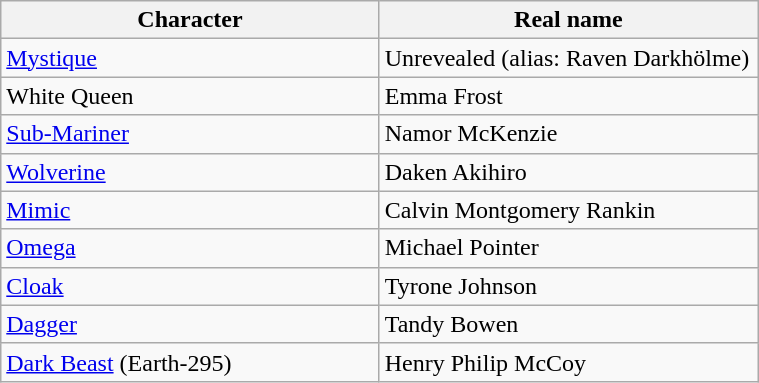<table class="wikitable" style="width:40%;">
<tr>
<th style="width:20%;">Character</th>
<th style="width:20%;">Real name</th>
</tr>
<tr>
<td><a href='#'>Mystique</a></td>
<td>Unrevealed (alias: Raven Darkhölme)</td>
</tr>
<tr>
<td>White Queen</td>
<td>Emma Frost</td>
</tr>
<tr>
<td><a href='#'>Sub-Mariner</a></td>
<td>Namor McKenzie</td>
</tr>
<tr>
<td><a href='#'>Wolverine</a></td>
<td>Daken Akihiro</td>
</tr>
<tr>
<td><a href='#'>Mimic</a></td>
<td>Calvin Montgomery Rankin</td>
</tr>
<tr>
<td><a href='#'>Omega</a></td>
<td>Michael Pointer</td>
</tr>
<tr>
<td><a href='#'>Cloak</a></td>
<td>Tyrone Johnson</td>
</tr>
<tr>
<td><a href='#'>Dagger</a></td>
<td>Tandy Bowen</td>
</tr>
<tr>
<td><a href='#'>Dark Beast</a> (Earth-295)</td>
<td>Henry Philip McCoy</td>
</tr>
</table>
